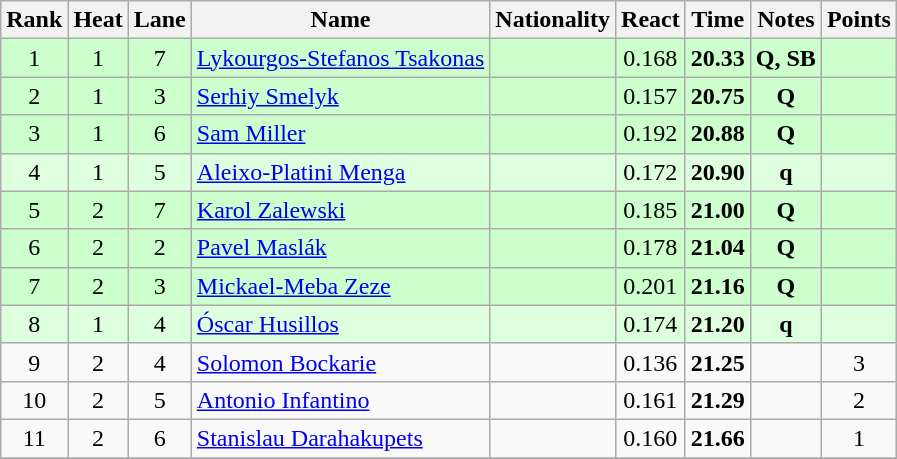<table class="wikitable sortable" style="text-align:center">
<tr>
<th>Rank</th>
<th>Heat</th>
<th>Lane</th>
<th>Name</th>
<th>Nationality</th>
<th>React</th>
<th>Time</th>
<th>Notes</th>
<th>Points</th>
</tr>
<tr style="background:#cfc;">
<td>1</td>
<td>1</td>
<td>7</td>
<td align=left><a href='#'>Lykourgos-Stefanos Tsakonas</a></td>
<td align=left></td>
<td>0.168</td>
<td><strong>20.33</strong></td>
<td><strong>Q, SB </strong></td>
<td></td>
</tr>
<tr style="background:#cfc;">
<td>2</td>
<td>1</td>
<td>3</td>
<td align=left><a href='#'>Serhiy Smelyk</a></td>
<td align=left></td>
<td>0.157</td>
<td><strong>20.75</strong></td>
<td><strong>Q</strong></td>
<td></td>
</tr>
<tr style="background:#cfc;">
<td>3</td>
<td>1</td>
<td>6</td>
<td align=left><a href='#'>Sam Miller</a></td>
<td align=left></td>
<td>0.192</td>
<td><strong>20.88</strong></td>
<td><strong>Q</strong></td>
<td></td>
</tr>
<tr style="background:#dfd;">
<td>4</td>
<td>1</td>
<td>5</td>
<td align=left><a href='#'>Aleixo-Platini Menga</a></td>
<td align=left></td>
<td>0.172</td>
<td><strong>20.90</strong></td>
<td><strong>q</strong></td>
<td></td>
</tr>
<tr style="background:#cfc;">
<td>5</td>
<td>2</td>
<td>7</td>
<td align=left><a href='#'>Karol Zalewski</a></td>
<td align=left></td>
<td>0.185</td>
<td><strong>21.00</strong></td>
<td><strong>Q</strong></td>
<td></td>
</tr>
<tr style="background:#cfc;">
<td>6</td>
<td>2</td>
<td>2</td>
<td align=left><a href='#'>Pavel Maslák</a></td>
<td align=left></td>
<td>0.178</td>
<td><strong>21.04</strong></td>
<td><strong>Q</strong></td>
<td></td>
</tr>
<tr style="background:#cfc;">
<td>7</td>
<td>2</td>
<td>3</td>
<td align=left><a href='#'>Mickael-Meba Zeze</a></td>
<td align=left></td>
<td>0.201</td>
<td><strong>21.16</strong></td>
<td><strong>Q</strong></td>
<td></td>
</tr>
<tr style="background:#dfd;">
<td>8</td>
<td>1</td>
<td>4</td>
<td align=left><a href='#'>Óscar Husillos</a></td>
<td align=left></td>
<td>0.174</td>
<td><strong>21.20</strong></td>
<td><strong>q</strong></td>
<td></td>
</tr>
<tr>
<td>9</td>
<td>2</td>
<td>4</td>
<td align=left><a href='#'>Solomon Bockarie</a></td>
<td align=left></td>
<td>0.136</td>
<td><strong>21.25</strong></td>
<td></td>
<td>3</td>
</tr>
<tr>
<td>10</td>
<td>2</td>
<td>5</td>
<td align=left><a href='#'>Antonio Infantino</a></td>
<td align=left></td>
<td>0.161</td>
<td><strong>21.29</strong></td>
<td></td>
<td>2</td>
</tr>
<tr>
<td>11</td>
<td>2</td>
<td>6</td>
<td align=left><a href='#'>Stanislau Darahakupets</a></td>
<td align=left></td>
<td>0.160</td>
<td><strong>21.66</strong></td>
<td></td>
<td>1</td>
</tr>
<tr>
</tr>
</table>
